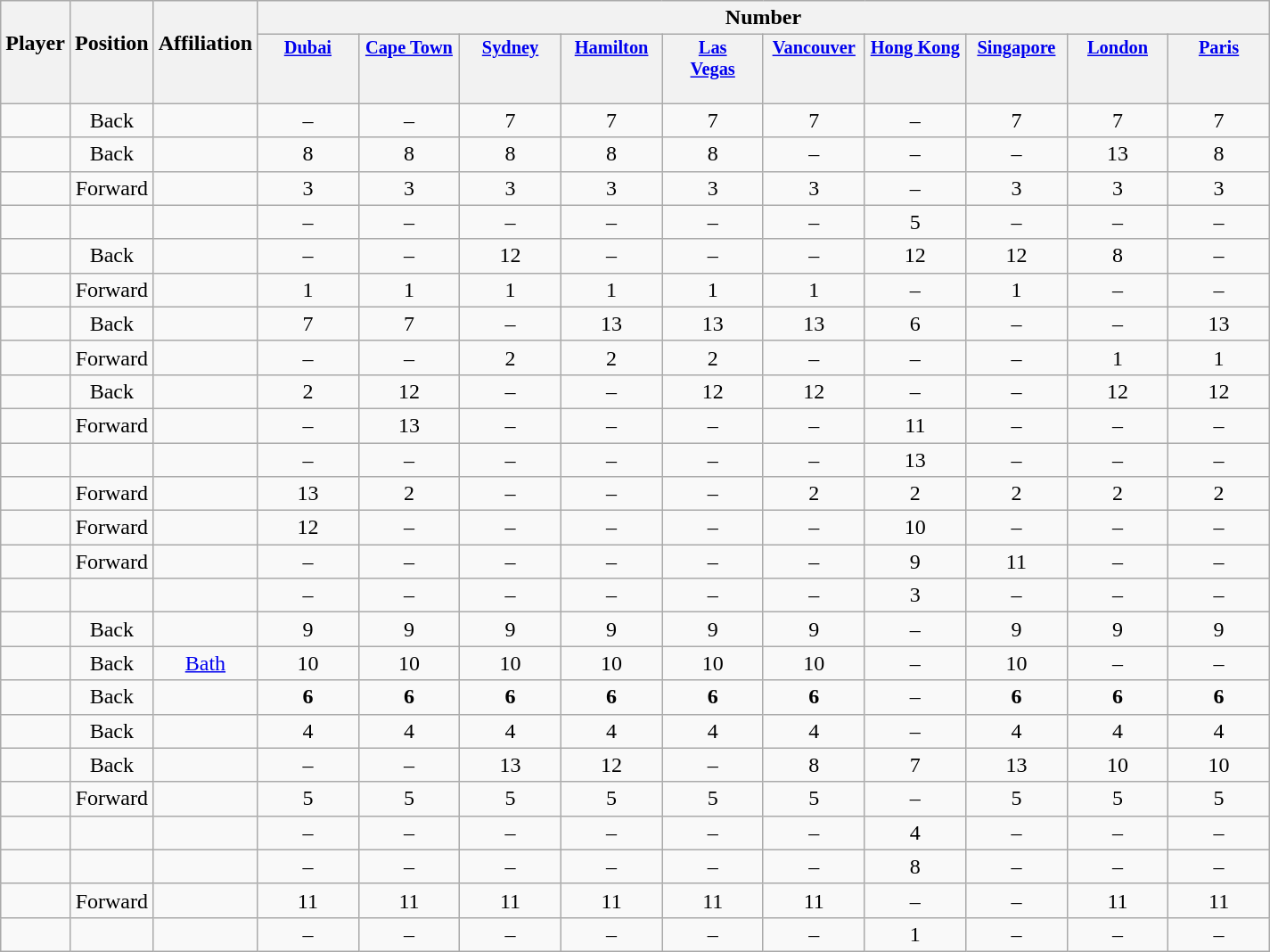<table class="wikitable sortable" style="text-align:center;">
<tr>
<th rowspan=2 style="border-bottom:0px;">Player</th>
<th rowspan=2 style="border-bottom:0px;">Position</th>
<th rowspan=2 style="border-bottom:0px;">Affiliation</th>
<th colspan=10>Number</th>
</tr>
<tr>
<th valign=top style="width:5.2em; border-bottom:0px; padding:2px; font-size:85%;"><a href='#'>Dubai</a></th>
<th valign=top style="width:5.2em; border-bottom:0px; padding:2px; font-size:85%;"><a href='#'>Cape Town</a></th>
<th valign=top style="width:5.2em; border-bottom:0px; padding:2px; font-size:85%;"><a href='#'>Sydney</a></th>
<th valign=top style="width:5.2em; border-bottom:0px; padding:2px; font-size:85%;"><a href='#'>Hamilton</a></th>
<th valign=top style="width:5.2em; border-bottom:0px; padding:2px; font-size:85%;"><a href='#'>Las<br>Vegas</a></th>
<th valign=top style="width:5.2em; border-bottom:0px; padding:2px; font-size:85%;"><a href='#'>Vancouver</a></th>
<th valign=top style="width:5.2em; border-bottom:0px; padding:2px; font-size:85%;"><a href='#'>Hong Kong</a></th>
<th valign=top style="width:5.2em; border-bottom:0px; padding:2px; font-size:85%;"><a href='#'>Singapore</a></th>
<th valign=top style="width:5.2em; border-bottom:0px; padding:2px; font-size:85%;"><a href='#'>London</a></th>
<th valign=top style="width:5.2em; border-bottom:0px; padding:2px; font-size:85%;"><a href='#'>Paris</a></th>
</tr>
<tr style="line-height:8px;">
<th style="border-top:0px;"> </th>
<th style="border-top:0px;"></th>
<th style="border-top:0px;"></th>
<th data-sort-type="number" style="border-top:0px;"></th>
<th data-sort-type="number" style="border-top:0px;"></th>
<th data-sort-type="number" style="border-top:0px;"></th>
<th data-sort-type="number" style="border-top:0px;"></th>
<th data-sort-type="number" style="border-top:0px;"></th>
<th data-sort-type="number" style="border-top:0px;"></th>
<th data-sort-type="number" style="border-top:0px;"></th>
<th data-sort-type="number" style="border-top:0px;"></th>
<th data-sort-type="number" style="border-top:0px;"></th>
<th data-sort-type="number" style="border-top:0px;"></th>
</tr>
<tr>
<td align=left></td>
<td>Back</td>
<td></td>
<td>–</td>
<td>–</td>
<td>7</td>
<td>7</td>
<td>7</td>
<td>7</td>
<td>–</td>
<td>7</td>
<td>7</td>
<td>7</td>
</tr>
<tr>
<td align=left></td>
<td>Back</td>
<td></td>
<td>8</td>
<td>8</td>
<td>8</td>
<td>8</td>
<td>8</td>
<td>–</td>
<td>–</td>
<td>–</td>
<td>13</td>
<td>8</td>
</tr>
<tr>
<td align=left></td>
<td>Forward</td>
<td></td>
<td>3</td>
<td>3</td>
<td>3</td>
<td>3</td>
<td>3</td>
<td>3</td>
<td>–</td>
<td>3</td>
<td>3</td>
<td>3</td>
</tr>
<tr>
<td align=left></td>
<td></td>
<td></td>
<td>–</td>
<td>–</td>
<td>–</td>
<td>–</td>
<td>–</td>
<td>–</td>
<td>5</td>
<td>–</td>
<td>–</td>
<td>–</td>
</tr>
<tr>
<td align=left></td>
<td>Back</td>
<td></td>
<td>–</td>
<td>–</td>
<td>12</td>
<td>–</td>
<td>–</td>
<td>–</td>
<td>12</td>
<td>12</td>
<td>8</td>
<td>–</td>
</tr>
<tr>
<td align=left></td>
<td>Forward</td>
<td></td>
<td>1</td>
<td>1</td>
<td>1</td>
<td>1</td>
<td>1</td>
<td>1</td>
<td>–</td>
<td>1</td>
<td>–</td>
<td>–</td>
</tr>
<tr>
<td align=left></td>
<td>Back</td>
<td></td>
<td>7</td>
<td>7</td>
<td>–</td>
<td>13</td>
<td>13</td>
<td>13</td>
<td>6</td>
<td>–</td>
<td>–</td>
<td>13</td>
</tr>
<tr>
<td align=left></td>
<td>Forward</td>
<td></td>
<td>–</td>
<td>–</td>
<td>2</td>
<td>2</td>
<td>2</td>
<td>–</td>
<td>–</td>
<td>–</td>
<td>1</td>
<td>1</td>
</tr>
<tr>
<td align=left></td>
<td>Back</td>
<td></td>
<td>2</td>
<td>12</td>
<td>–</td>
<td>–</td>
<td>12</td>
<td>12</td>
<td>–</td>
<td>–</td>
<td>12</td>
<td>12</td>
</tr>
<tr>
<td align=left></td>
<td>Forward</td>
<td></td>
<td>–</td>
<td>13</td>
<td>–</td>
<td>–</td>
<td>–</td>
<td>–</td>
<td>11</td>
<td>–</td>
<td>–</td>
<td>–</td>
</tr>
<tr>
<td align=left></td>
<td></td>
<td></td>
<td>–</td>
<td>–</td>
<td>–</td>
<td>–</td>
<td>–</td>
<td>–</td>
<td>13</td>
<td>–</td>
<td>–</td>
<td>–</td>
</tr>
<tr>
<td align=left></td>
<td>Forward</td>
<td></td>
<td>13</td>
<td>2</td>
<td>–</td>
<td>–</td>
<td>–</td>
<td>2</td>
<td>2</td>
<td>2</td>
<td>2</td>
<td>2</td>
</tr>
<tr>
<td align=left></td>
<td>Forward</td>
<td></td>
<td>12</td>
<td>–</td>
<td>–</td>
<td>–</td>
<td>–</td>
<td>–</td>
<td>10</td>
<td>–</td>
<td>–</td>
<td>–</td>
</tr>
<tr>
<td align=left></td>
<td>Forward</td>
<td></td>
<td>–</td>
<td>–</td>
<td>–</td>
<td>–</td>
<td>–</td>
<td>–</td>
<td>9</td>
<td>11</td>
<td>–</td>
<td>–</td>
</tr>
<tr>
<td align=left></td>
<td></td>
<td></td>
<td>–</td>
<td>–</td>
<td>–</td>
<td>–</td>
<td>–</td>
<td>–</td>
<td>3</td>
<td>–</td>
<td>–</td>
<td>–</td>
</tr>
<tr>
<td align=left></td>
<td>Back</td>
<td></td>
<td>9</td>
<td>9</td>
<td>9</td>
<td>9</td>
<td>9</td>
<td>9</td>
<td>–</td>
<td>9</td>
<td>9</td>
<td>9</td>
</tr>
<tr>
<td align=left></td>
<td>Back</td>
<td><a href='#'>Bath</a></td>
<td>10</td>
<td>10</td>
<td>10</td>
<td>10</td>
<td>10</td>
<td>10</td>
<td>–</td>
<td>10</td>
<td>–</td>
<td>–</td>
</tr>
<tr>
<td align=left></td>
<td>Back</td>
<td></td>
<td><strong>6</strong></td>
<td><strong>6</strong></td>
<td><strong>6</strong></td>
<td><strong>6</strong></td>
<td><strong>6</strong></td>
<td><strong>6</strong></td>
<td>–</td>
<td><strong>6</strong></td>
<td><strong>6</strong></td>
<td><strong>6</strong></td>
</tr>
<tr>
<td align=left></td>
<td>Back</td>
<td></td>
<td>4</td>
<td>4</td>
<td>4</td>
<td>4</td>
<td>4</td>
<td>4</td>
<td>–</td>
<td>4</td>
<td>4</td>
<td>4</td>
</tr>
<tr>
<td align=left></td>
<td>Back</td>
<td></td>
<td>–</td>
<td>–</td>
<td>13</td>
<td>12</td>
<td>–</td>
<td>8</td>
<td>7</td>
<td>13</td>
<td>10</td>
<td>10</td>
</tr>
<tr>
<td align=left></td>
<td>Forward</td>
<td></td>
<td>5</td>
<td>5</td>
<td>5</td>
<td>5</td>
<td>5</td>
<td>5</td>
<td>–</td>
<td>5</td>
<td>5</td>
<td>5</td>
</tr>
<tr>
<td align=left></td>
<td></td>
<td></td>
<td>–</td>
<td>–</td>
<td>–</td>
<td>–</td>
<td>–</td>
<td>–</td>
<td>4</td>
<td>–</td>
<td>–</td>
<td>–</td>
</tr>
<tr>
<td align=left></td>
<td></td>
<td></td>
<td>–</td>
<td>–</td>
<td>–</td>
<td>–</td>
<td>–</td>
<td>–</td>
<td>8</td>
<td>–</td>
<td>–</td>
<td>–</td>
</tr>
<tr>
<td align=left></td>
<td>Forward</td>
<td></td>
<td>11</td>
<td>11</td>
<td>11</td>
<td>11</td>
<td>11</td>
<td>11</td>
<td>–</td>
<td>–</td>
<td>11</td>
<td>11</td>
</tr>
<tr>
<td align=left></td>
<td></td>
<td></td>
<td>–</td>
<td>–</td>
<td>–</td>
<td>–</td>
<td>–</td>
<td>–</td>
<td>1</td>
<td>–</td>
<td>–</td>
<td>–</td>
</tr>
</table>
